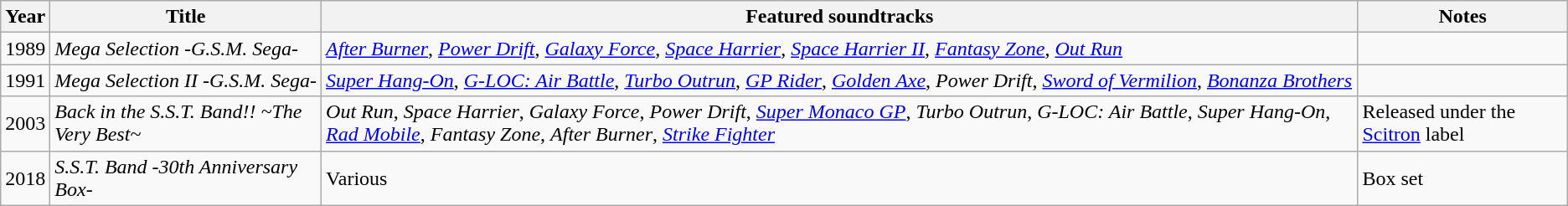<table class="wikitable">
<tr>
<th>Year</th>
<th>Title</th>
<th>Featured soundtracks</th>
<th>Notes</th>
</tr>
<tr>
<td>1989</td>
<td><em>Mega Selection -G.S.M. Sega-</em></td>
<td><em><a href='#'>After Burner</a></em>, <em><a href='#'>Power Drift</a></em>, <em><a href='#'>Galaxy Force</a></em>, <em><a href='#'>Space Harrier</a></em>, <em><a href='#'>Space Harrier II</a></em>, <em><a href='#'>Fantasy Zone</a></em>, <em><a href='#'>Out Run</a></em></td>
<td></td>
</tr>
<tr>
<td>1991</td>
<td><em>Mega Selection II -G.S.M. Sega-</em></td>
<td><em><a href='#'>Super Hang-On</a></em>, <em><a href='#'>G-LOC: Air Battle</a></em>, <em><a href='#'>Turbo Outrun</a></em>, <em><a href='#'>GP Rider</a></em>, <em><a href='#'>Golden Axe</a></em>, <em>Power Drift</em>, <em><a href='#'>Sword of Vermilion</a></em>, <em><a href='#'>Bonanza Brothers</a></em></td>
<td></td>
</tr>
<tr>
<td>2003</td>
<td><em>Back in the S.S.T. Band!! ~The Very Best~</em></td>
<td><em>Out Run</em>, <em>Space Harrier</em>, <em>Galaxy Force</em>, <em>Power Drift</em>, <em><a href='#'>Super Monaco GP</a></em>, <em>Turbo Outrun</em>, <em>G-LOC: Air Battle</em>, <em>Super Hang-On</em>, <em><a href='#'>Rad Mobile</a></em>, <em>Fantasy Zone</em>, <em>After Burner</em>, <em><a href='#'>Strike Fighter</a></em></td>
<td>Released under the <a href='#'>Scitron</a> label</td>
</tr>
<tr>
<td>2018</td>
<td><em>S.S.T. Band -30th Anniversary Box-</em></td>
<td>Various</td>
<td>Box set</td>
</tr>
</table>
